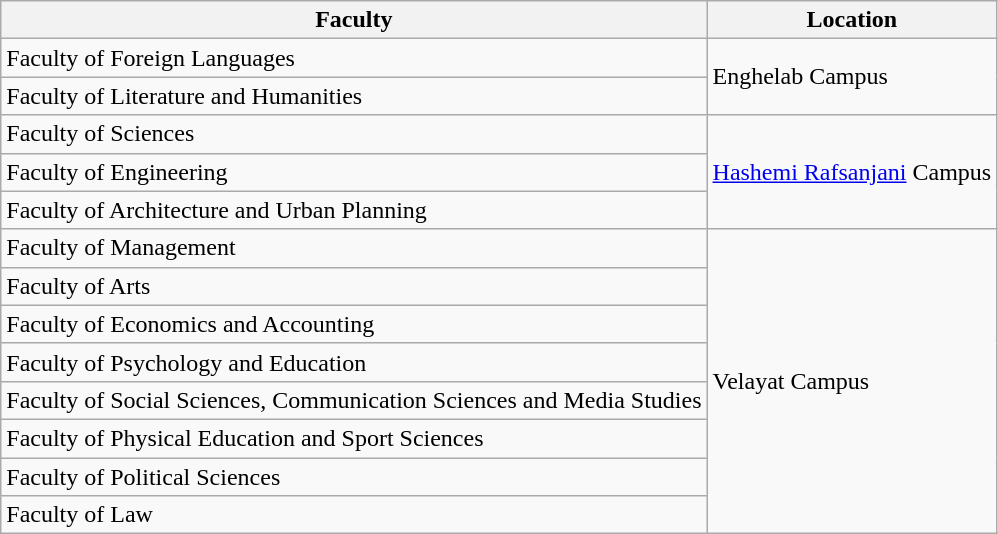<table class="wikitable" style="text-align:left;">
<tr>
<th>Faculty</th>
<th>Location</th>
</tr>
<tr>
<td>Faculty of Foreign Languages</td>
<td rowspan=2>Enghelab Campus</td>
</tr>
<tr>
<td>Faculty of Literature and Humanities</td>
</tr>
<tr>
<td>Faculty of Sciences</td>
<td rowspan=3><a href='#'>Hashemi Rafsanjani</a> Campus</td>
</tr>
<tr>
<td>Faculty of Engineering</td>
</tr>
<tr>
<td>Faculty of Architecture and Urban Planning</td>
</tr>
<tr>
<td>Faculty of Management</td>
<td rowspan=8>Velayat Campus</td>
</tr>
<tr>
<td>Faculty of Arts</td>
</tr>
<tr>
<td>Faculty of Economics and Accounting</td>
</tr>
<tr>
<td>Faculty of Psychology and Education</td>
</tr>
<tr>
<td>Faculty of Social Sciences, Communication Sciences and Media Studies</td>
</tr>
<tr>
<td>Faculty of Physical Education and Sport Sciences</td>
</tr>
<tr>
<td>Faculty of Political Sciences</td>
</tr>
<tr>
<td>Faculty of Law</td>
</tr>
</table>
